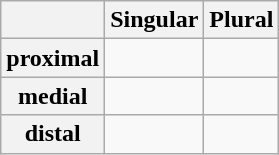<table class="wikitable">
<tr>
<th></th>
<th>Singular</th>
<th>Plural</th>
</tr>
<tr>
<th>proximal</th>
<td></td>
<td></td>
</tr>
<tr>
<th>medial</th>
<td></td>
<td></td>
</tr>
<tr>
<th>distal</th>
<td></td>
<td></td>
</tr>
</table>
